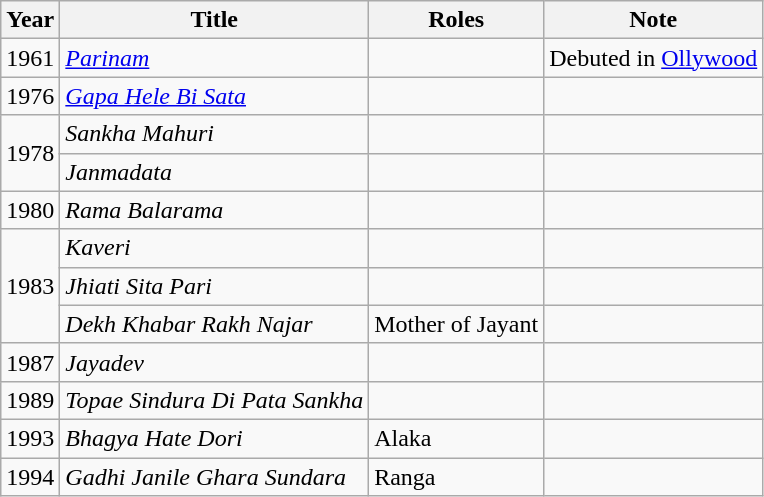<table class="wikitable">
<tr>
<th>Year</th>
<th>Title</th>
<th>Roles</th>
<th>Note</th>
</tr>
<tr>
<td>1961</td>
<td><em><a href='#'>Parinam</a></em></td>
<td></td>
<td>Debuted in <a href='#'>Ollywood</a></td>
</tr>
<tr>
<td>1976</td>
<td><em><a href='#'>Gapa Hele Bi Sata</a></em></td>
<td></td>
<td></td>
</tr>
<tr>
<td rowspan="2">1978</td>
<td><em>Sankha Mahuri</em></td>
<td></td>
<td></td>
</tr>
<tr>
<td><em>Janmadata</em></td>
<td></td>
<td></td>
</tr>
<tr>
<td>1980</td>
<td><em>Rama Balarama</em></td>
<td></td>
<td></td>
</tr>
<tr>
<td rowspan="3">1983</td>
<td><em>Kaveri</em></td>
<td></td>
<td></td>
</tr>
<tr>
<td><em>Jhiati Sita Pari</em></td>
<td></td>
<td></td>
</tr>
<tr>
<td><em>Dekh Khabar Rakh Najar</em></td>
<td>Mother of Jayant</td>
<td></td>
</tr>
<tr>
<td>1987</td>
<td><em>Jayadev</em></td>
<td></td>
<td></td>
</tr>
<tr>
<td>1989</td>
<td><em>Topae Sindura Di Pata Sankha</em></td>
<td></td>
<td></td>
</tr>
<tr>
<td>1993</td>
<td><em>Bhagya Hate Dori</em></td>
<td>Alaka</td>
<td></td>
</tr>
<tr>
<td>1994</td>
<td><em>Gadhi Janile Ghara Sundara</em></td>
<td>Ranga</td>
<td></td>
</tr>
</table>
